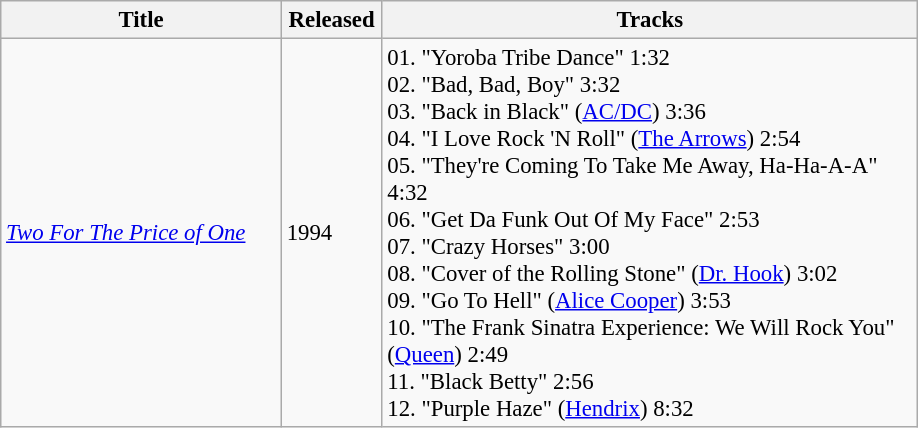<table class="wikitable" style="font-size: 95%;">
<tr>
<th width="180pt">Title</th>
<th width="60pt">Released</th>
<th width="350pt">Tracks</th>
</tr>
<tr>
<td><em><a href='#'>Two For The Price of One</a></em></td>
<td>1994</td>
<td>01. "Yoroba Tribe Dance" 1:32 <br> 02. "Bad, Bad, Boy" 3:32 <br> 03. "Back in Black" (<a href='#'>AC/DC</a>) 3:36 <br> 04. "I Love Rock 'N Roll" (<a href='#'>The Arrows</a>) 2:54 <br> 05. "They're Coming To Take Me Away, Ha-Ha-A-A" 4:32 <br> 06. "Get Da Funk Out Of My Face" 2:53 <br> 07. "Crazy Horses" 3:00 <br> 08. "Cover of the Rolling Stone" (<a href='#'>Dr. Hook</a>) 3:02 <br> 09. "Go To Hell" (<a href='#'>Alice Cooper</a>) 3:53 <br> 10. "The Frank Sinatra Experience: We Will Rock You" (<a href='#'>Queen</a>) 2:49  <br> 11. "Black Betty" 2:56 <br> 12. "Purple Haze" (<a href='#'>Hendrix</a>) 8:32 </td>
</tr>
</table>
